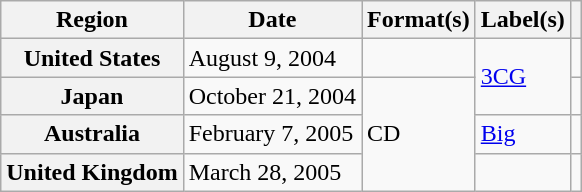<table class="wikitable plainrowheaders">
<tr>
<th scope="col">Region</th>
<th scope="col">Date</th>
<th scope="col">Format(s)</th>
<th scope="col">Label(s)</th>
<th scope="col"></th>
</tr>
<tr>
<th scope="row">United States</th>
<td>August 9, 2004</td>
<td></td>
<td rowspan="2"><a href='#'>3CG</a></td>
<td align="center"></td>
</tr>
<tr>
<th scope="row">Japan</th>
<td>October 21, 2004</td>
<td rowspan="3">CD</td>
<td align="center"></td>
</tr>
<tr>
<th scope="row">Australia</th>
<td>February 7, 2005</td>
<td><a href='#'>Big</a></td>
<td align="center"></td>
</tr>
<tr>
<th scope="row">United Kingdom</th>
<td>March 28, 2005</td>
<td></td>
<td align="center"></td>
</tr>
</table>
